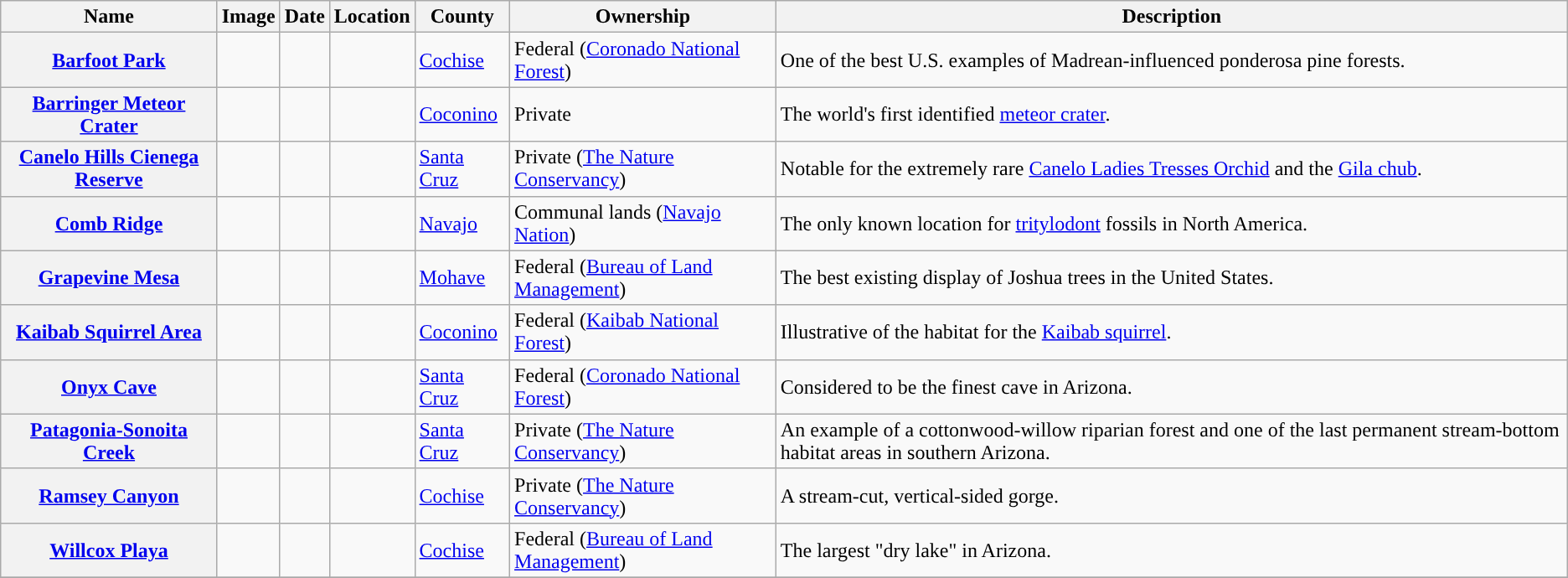<table class="wikitable sortable" align="center">
<tr>
<th style="background-color:">Name</th>
<th style="background-color:">Image</th>
<th style="background-color:">Date</th>
<th style="background-color:">Location</th>
<th style="background-color:">County</th>
<th style="background-color:">Ownership</th>
<th style="background-color:">Description</th>
</tr>
<tr>
<th><a href='#'>Barfoot Park</a></th>
<td></td>
<td></td>
<td></td>
<td><a href='#'>Cochise</a></td>
<td>Federal (<a href='#'>Coronado National Forest</a>)</td>
<td>One of the best U.S. examples of Madrean-influenced ponderosa pine forests.</td>
</tr>
<tr>
<th><a href='#'>Barringer Meteor Crater</a></th>
<td></td>
<td></td>
<td></td>
<td><a href='#'>Coconino</a></td>
<td>Private</td>
<td>The world's first identified <a href='#'>meteor crater</a>.</td>
</tr>
<tr>
<th><a href='#'>Canelo Hills Cienega Reserve</a></th>
<td></td>
<td></td>
<td></td>
<td><a href='#'>Santa Cruz</a></td>
<td>Private (<a href='#'>The Nature Conservancy</a>)</td>
<td>Notable for the extremely rare <a href='#'>Canelo Ladies Tresses Orchid</a> and the <a href='#'>Gila chub</a>.</td>
</tr>
<tr>
<th><a href='#'>Comb Ridge</a></th>
<td></td>
<td></td>
<td></td>
<td><a href='#'>Navajo</a></td>
<td>Communal lands (<a href='#'>Navajo Nation</a>)</td>
<td>The only known location for <a href='#'>tritylodont</a> fossils in North America.</td>
</tr>
<tr>
<th><a href='#'>Grapevine Mesa</a></th>
<td></td>
<td></td>
<td></td>
<td><a href='#'>Mohave</a></td>
<td>Federal (<a href='#'>Bureau of Land Management</a>)</td>
<td>The best existing display of Joshua trees in the United States.</td>
</tr>
<tr>
<th><a href='#'>Kaibab Squirrel Area</a></th>
<td></td>
<td></td>
<td></td>
<td><a href='#'>Coconino</a></td>
<td>Federal (<a href='#'>Kaibab National Forest</a>)</td>
<td>Illustrative of the habitat for the <a href='#'>Kaibab squirrel</a>.</td>
</tr>
<tr>
<th><a href='#'>Onyx Cave</a></th>
<td></td>
<td></td>
<td></td>
<td><a href='#'>Santa Cruz</a></td>
<td>Federal (<a href='#'>Coronado National Forest</a>)</td>
<td>Considered to be the finest cave in Arizona.</td>
</tr>
<tr>
<th><a href='#'>Patagonia-Sonoita Creek</a></th>
<td></td>
<td></td>
<td></td>
<td><a href='#'>Santa Cruz</a></td>
<td>Private (<a href='#'>The Nature Conservancy</a>)</td>
<td>An example of a cottonwood-willow riparian forest and one of the last permanent stream-bottom habitat areas in southern Arizona.</td>
</tr>
<tr>
<th><a href='#'>Ramsey Canyon</a></th>
<td></td>
<td></td>
<td></td>
<td><a href='#'>Cochise</a></td>
<td>Private (<a href='#'>The Nature Conservancy</a>)</td>
<td>A stream-cut, vertical-sided gorge.</td>
</tr>
<tr>
<th><a href='#'>Willcox Playa</a></th>
<td></td>
<td></td>
<td></td>
<td><a href='#'>Cochise</a></td>
<td>Federal (<a href='#'>Bureau of Land Management</a>)</td>
<td>The largest "dry lake" in Arizona.</td>
</tr>
<tr>
</tr>
</table>
